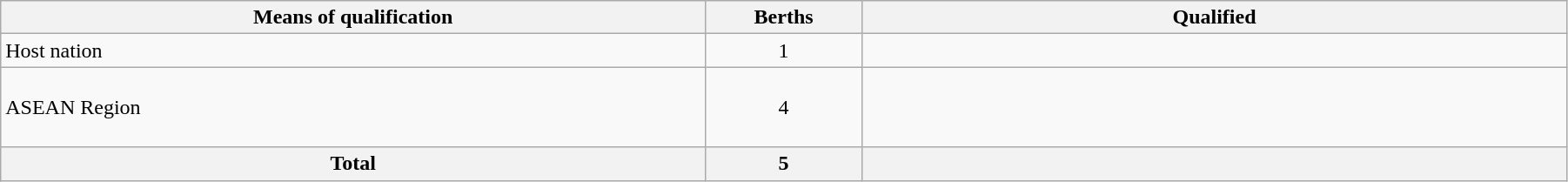<table class="wikitable" style="width:95%;">
<tr>
<th width=45%>Means of qualification</th>
<th width=10%>Berths</th>
<th width=45%>Qualified</th>
</tr>
<tr>
<td>Host nation</td>
<td align=center>1</td>
<td></td>
</tr>
<tr>
<td>ASEAN Region</td>
<td align=center>4</td>
<td><br><br><br></td>
</tr>
<tr>
<th>Total</th>
<th>5</th>
<th></th>
</tr>
</table>
